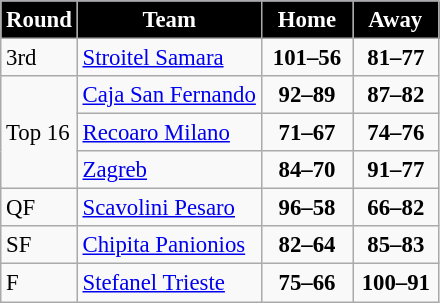<table class="wikitable" style="text-align: left; font-size:95%">
<tr bgcolor="#ccccff">
<th style="color:white; background:black;">Round</th>
<th style="color:white; background:black;">Team</th>
<th style="color:white; background:black;">  Home  </th>
<th style="color:white; background:black;">  Away  </th>
</tr>
<tr>
<td>3rd</td>
<td> <a href='#'>Stroitel Samara</a></td>
<td align="center"><strong>101–56</strong></td>
<td align="center"><strong>81–77</strong></td>
</tr>
<tr>
<td rowspan=3>Top 16</td>
<td> <a href='#'>Caja San Fernando</a></td>
<td align="center"><strong>92–89</strong></td>
<td align="center"><strong>87–82</strong></td>
</tr>
<tr>
<td> <a href='#'>Recoaro Milano</a></td>
<td align="center"><strong>71–67</strong></td>
<td align="center"><strong>74–76</strong></td>
</tr>
<tr>
<td> <a href='#'>Zagreb</a></td>
<td align="center"><strong>84–70</strong></td>
<td align="center"><strong>91–77</strong></td>
</tr>
<tr>
<td>QF</td>
<td> <a href='#'>Scavolini Pesaro</a></td>
<td align="center"><strong>96–58</strong></td>
<td align="center"><strong>66–82</strong></td>
</tr>
<tr>
<td>SF</td>
<td> <a href='#'>Chipita Panionios</a></td>
<td align="center"><strong>82–64</strong></td>
<td align="center"><strong>85–83</strong></td>
</tr>
<tr>
<td>F</td>
<td> <a href='#'>Stefanel Trieste</a></td>
<td align="center"><strong>75–66</strong></td>
<td align="center"><strong>100–91</strong></td>
</tr>
</table>
